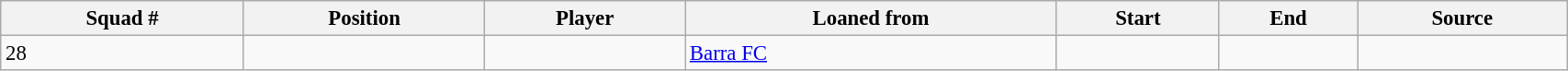<table class="wikitable sortable" style="width:90%; text-align:center; font-size:95%; text-align:left;">
<tr>
<th>Squad #</th>
<th>Position</th>
<th>Player</th>
<th>Loaned from</th>
<th>Start</th>
<th>End</th>
<th>Source</th>
</tr>
<tr>
<td>28</td>
<td></td>
<td></td>
<td> <a href='#'>Barra FC</a></td>
<td></td>
<td></td>
<td></td>
</tr>
</table>
